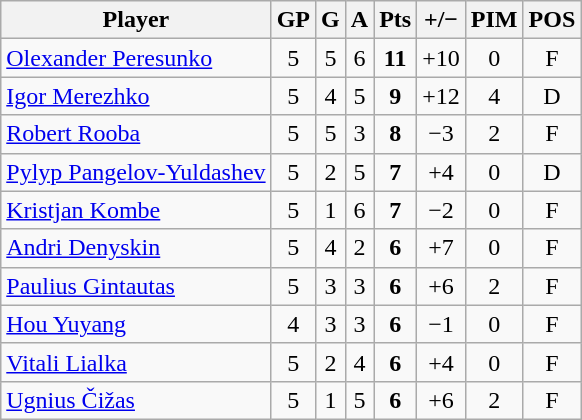<table class="wikitable sortable" style="text-align:center;">
<tr>
<th>Player</th>
<th>GP</th>
<th>G</th>
<th>A</th>
<th>Pts</th>
<th>+/−</th>
<th>PIM</th>
<th>POS</th>
</tr>
<tr>
<td style="text-align:left;"> <a href='#'>Olexander Peresunko</a></td>
<td>5</td>
<td>5</td>
<td>6</td>
<td><strong>11</strong></td>
<td>+10</td>
<td>0</td>
<td>F</td>
</tr>
<tr>
<td style="text-align:left;"> <a href='#'>Igor Merezhko</a></td>
<td>5</td>
<td>4</td>
<td>5</td>
<td><strong>9</strong></td>
<td>+12</td>
<td>4</td>
<td>D</td>
</tr>
<tr>
<td style="text-align:left;"> <a href='#'>Robert Rooba</a></td>
<td>5</td>
<td>5</td>
<td>3</td>
<td><strong>8</strong></td>
<td>−3</td>
<td>2</td>
<td>F</td>
</tr>
<tr>
<td style="text-align:left;"> <a href='#'>Pylyp Pangelov-Yuldashev</a></td>
<td>5</td>
<td>2</td>
<td>5</td>
<td><strong>7</strong></td>
<td>+4</td>
<td>0</td>
<td>D</td>
</tr>
<tr>
<td style="text-align:left;"> <a href='#'>Kristjan Kombe</a></td>
<td>5</td>
<td>1</td>
<td>6</td>
<td><strong>7</strong></td>
<td>−2</td>
<td>0</td>
<td>F</td>
</tr>
<tr>
<td style="text-align:left;"> <a href='#'>Andri Denyskin</a></td>
<td>5</td>
<td>4</td>
<td>2</td>
<td><strong>6</strong></td>
<td>+7</td>
<td>0</td>
<td>F</td>
</tr>
<tr>
<td style="text-align:left;"> <a href='#'>Paulius Gintautas</a></td>
<td>5</td>
<td>3</td>
<td>3</td>
<td><strong>6</strong></td>
<td>+6</td>
<td>2</td>
<td>F</td>
</tr>
<tr>
<td style="text-align:left;"> <a href='#'>Hou Yuyang</a></td>
<td>4</td>
<td>3</td>
<td>3</td>
<td><strong>6</strong></td>
<td>−1</td>
<td>0</td>
<td>F</td>
</tr>
<tr>
<td style="text-align:left;"> <a href='#'>Vitali Lialka</a></td>
<td>5</td>
<td>2</td>
<td>4</td>
<td><strong>6</strong></td>
<td>+4</td>
<td>0</td>
<td>F</td>
</tr>
<tr>
<td style="text-align:left;"> <a href='#'>Ugnius Čižas</a></td>
<td>5</td>
<td>1</td>
<td>5</td>
<td><strong>6</strong></td>
<td>+6</td>
<td>2</td>
<td>F</td>
</tr>
</table>
